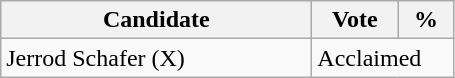<table class="wikitable">
<tr>
<th bgcolor="#DDDDFF" width="200px">Candidate</th>
<th bgcolor="#DDDDFF" width="50px">Vote</th>
<th bgcolor="#DDDDFF" width="30px">%</th>
</tr>
<tr>
<td>Jerrod Schafer (X)</td>
<td colspan="2">Acclaimed</td>
</tr>
</table>
